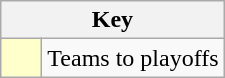<table class="wikitable" style="text-align: center;">
<tr>
<th colspan=2>Key</th>
</tr>
<tr>
<td style="background:#ffc; width:20px;"></td>
<td align=left>Teams to playoffs</td>
</tr>
</table>
